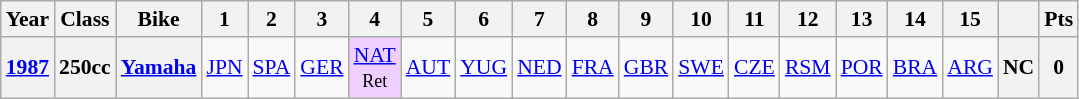<table class="wikitable" style="text-align:center; font-size:90%">
<tr>
<th>Year</th>
<th>Class</th>
<th>Bike</th>
<th>1</th>
<th>2</th>
<th>3</th>
<th>4</th>
<th>5</th>
<th>6</th>
<th>7</th>
<th>8</th>
<th>9</th>
<th>10</th>
<th>11</th>
<th>12</th>
<th>13</th>
<th>14</th>
<th>15</th>
<th></th>
<th>Pts</th>
</tr>
<tr>
<th><a href='#'>1987</a></th>
<th>250cc</th>
<th><a href='#'>Yamaha</a></th>
<td><a href='#'>JPN</a></td>
<td><a href='#'>SPA</a></td>
<td><a href='#'>GER</a></td>
<td style="background:#EFCFFF;"><a href='#'>NAT</a><br><small>Ret</small></td>
<td><a href='#'>AUT</a></td>
<td><a href='#'>YUG</a></td>
<td><a href='#'>NED</a></td>
<td><a href='#'>FRA</a></td>
<td><a href='#'>GBR</a></td>
<td><a href='#'>SWE</a></td>
<td><a href='#'>CZE</a></td>
<td><a href='#'>RSM</a></td>
<td><a href='#'>POR</a></td>
<td><a href='#'>BRA</a></td>
<td><a href='#'>ARG</a></td>
<th>NC</th>
<th>0</th>
</tr>
</table>
